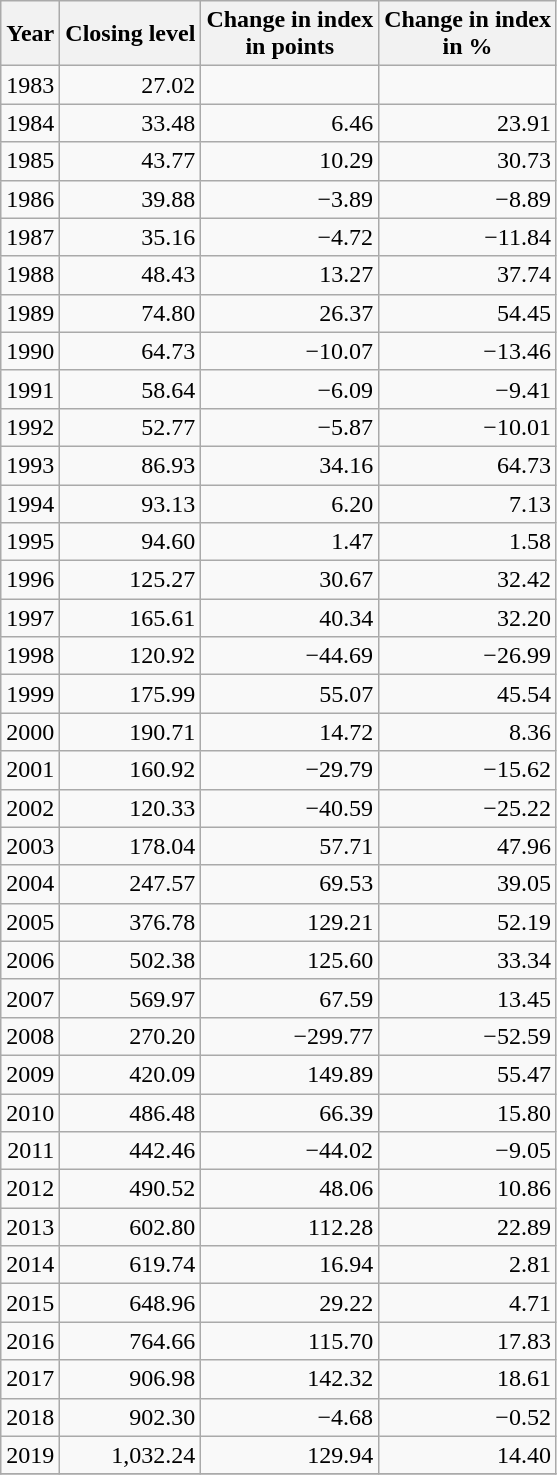<table class="wikitable sortable" style="text-align:right;">
<tr>
<th>Year</th>
<th>Closing level</th>
<th>Change in index <br>in points</th>
<th>Change in index <br>in %</th>
</tr>
<tr>
<td>1983</td>
<td>27.02</td>
<td></td>
<td></td>
</tr>
<tr>
<td>1984</td>
<td>33.48</td>
<td>6.46</td>
<td>23.91</td>
</tr>
<tr>
<td>1985</td>
<td>43.77</td>
<td>10.29</td>
<td>30.73</td>
</tr>
<tr>
<td>1986</td>
<td>39.88</td>
<td>−3.89</td>
<td>−8.89</td>
</tr>
<tr>
<td>1987</td>
<td>35.16</td>
<td>−4.72</td>
<td>−11.84</td>
</tr>
<tr>
<td>1988</td>
<td>48.43</td>
<td>13.27</td>
<td>37.74</td>
</tr>
<tr>
<td>1989</td>
<td>74.80</td>
<td>26.37</td>
<td>54.45</td>
</tr>
<tr>
<td>1990</td>
<td>64.73</td>
<td>−10.07</td>
<td>−13.46</td>
</tr>
<tr>
<td>1991</td>
<td>58.64</td>
<td>−6.09</td>
<td>−9.41</td>
</tr>
<tr>
<td>1992</td>
<td>52.77</td>
<td>−5.87</td>
<td>−10.01</td>
</tr>
<tr>
<td>1993</td>
<td>86.93</td>
<td>34.16</td>
<td>64.73</td>
</tr>
<tr>
<td>1994</td>
<td>93.13</td>
<td>6.20</td>
<td>7.13</td>
</tr>
<tr>
<td>1995</td>
<td>94.60</td>
<td>1.47</td>
<td>1.58</td>
</tr>
<tr>
<td>1996</td>
<td>125.27</td>
<td>30.67</td>
<td>32.42</td>
</tr>
<tr>
<td>1997</td>
<td>165.61</td>
<td>40.34</td>
<td>32.20</td>
</tr>
<tr>
<td>1998</td>
<td>120.92</td>
<td>−44.69</td>
<td>−26.99</td>
</tr>
<tr>
<td>1999</td>
<td>175.99</td>
<td>55.07</td>
<td>45.54</td>
</tr>
<tr>
<td>2000</td>
<td>190.71</td>
<td>14.72</td>
<td>8.36</td>
</tr>
<tr>
<td>2001</td>
<td>160.92</td>
<td>−29.79</td>
<td>−15.62</td>
</tr>
<tr>
<td>2002</td>
<td>120.33</td>
<td>−40.59</td>
<td>−25.22</td>
</tr>
<tr>
<td>2003</td>
<td>178.04</td>
<td>57.71</td>
<td>47.96</td>
</tr>
<tr>
<td>2004</td>
<td>247.57</td>
<td>69.53</td>
<td>39.05</td>
</tr>
<tr>
<td>2005</td>
<td>376.78</td>
<td>129.21</td>
<td>52.19</td>
</tr>
<tr>
<td>2006</td>
<td>502.38</td>
<td>125.60</td>
<td>33.34</td>
</tr>
<tr>
<td>2007</td>
<td>569.97</td>
<td>67.59</td>
<td>13.45</td>
</tr>
<tr>
<td>2008</td>
<td>270.20</td>
<td>−299.77</td>
<td>−52.59</td>
</tr>
<tr>
<td>2009</td>
<td>420.09</td>
<td>149.89</td>
<td>55.47</td>
</tr>
<tr>
<td>2010</td>
<td>486.48</td>
<td>66.39</td>
<td>15.80</td>
</tr>
<tr>
<td>2011</td>
<td>442.46</td>
<td>−44.02</td>
<td>−9.05</td>
</tr>
<tr>
<td>2012</td>
<td>490.52</td>
<td>48.06</td>
<td>10.86</td>
</tr>
<tr>
<td>2013</td>
<td>602.80</td>
<td>112.28</td>
<td>22.89</td>
</tr>
<tr>
<td>2014</td>
<td>619.74</td>
<td>16.94</td>
<td>2.81</td>
</tr>
<tr>
<td>2015</td>
<td>648.96</td>
<td>29.22</td>
<td>4.71</td>
</tr>
<tr>
<td>2016</td>
<td>764.66</td>
<td>115.70</td>
<td>17.83</td>
</tr>
<tr>
<td>2017</td>
<td>906.98</td>
<td>142.32</td>
<td>18.61</td>
</tr>
<tr>
<td>2018</td>
<td>902.30</td>
<td>−4.68</td>
<td>−0.52</td>
</tr>
<tr>
<td>2019</td>
<td>1,032.24</td>
<td>129.94</td>
<td>14.40</td>
</tr>
<tr>
</tr>
</table>
